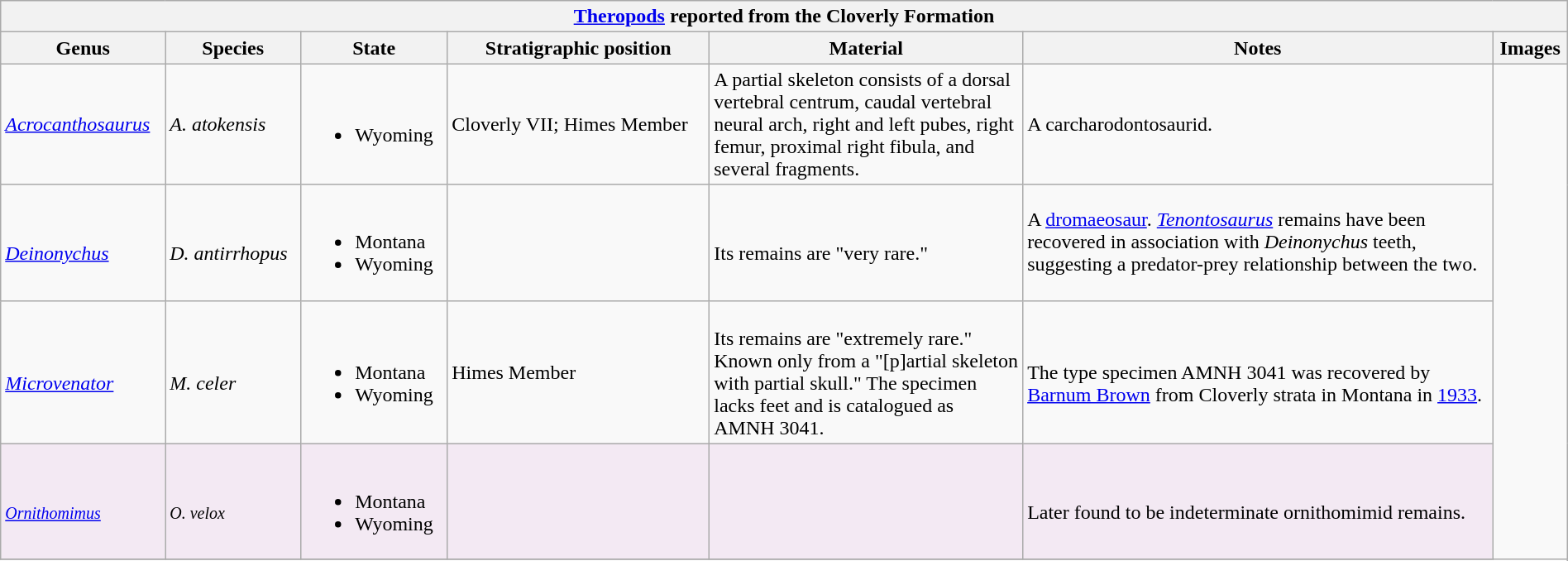<table class="wikitable" align="center" width="100%">
<tr>
<th colspan="7" align="center"><strong><a href='#'>Theropods</a> reported from the Cloverly Formation</strong></th>
</tr>
<tr>
<th>Genus</th>
<th>Species</th>
<th>State</th>
<th>Stratigraphic position</th>
<th width="20%">Material</th>
<th width="30%">Notes</th>
<th>Images</th>
</tr>
<tr>
<td><em><a href='#'>Acrocanthosaurus</a></em></td>
<td><em>A. atokensis</em></td>
<td><br><ul><li>Wyoming</li></ul></td>
<td>Cloverly VII; Himes Member</td>
<td>A partial skeleton consists of a dorsal vertebral centrum, caudal vertebral neural arch, right and left pubes, right femur, proximal right fibula, and several fragments.</td>
<td>A carcharodontosaurid.</td>
<td rowspan="99"><br>

</td>
</tr>
<tr>
<td><br><em><a href='#'>Deinonychus</a></em></td>
<td><br><em>D. antirrhopus</em></td>
<td><br><ul><li>Montana</li><li>Wyoming</li></ul></td>
<td></td>
<td><br>Its remains are "very rare."</td>
<td>A <a href='#'>dromaeosaur</a>. <em><a href='#'>Tenontosaurus</a></em> remains have been recovered in association with <em>Deinonychus</em> teeth, suggesting a predator-prey relationship between the two.</td>
</tr>
<tr>
<td><br><em><a href='#'>Microvenator</a></em></td>
<td><br><em>M. celer</em></td>
<td><br><ul><li>Montana</li><li>Wyoming</li></ul></td>
<td>Himes Member</td>
<td><br>Its remains are "extremely rare." Known only from a "[p]artial skeleton with partial skull." The specimen lacks feet and is catalogued as AMNH 3041.</td>
<td><br>The type specimen AMNH 3041 was recovered by <a href='#'>Barnum Brown</a> from Cloverly strata in Montana in <a href='#'>1933</a>.</td>
</tr>
<tr>
<td style="background:#f3e9f3;"><br><small><em><a href='#'>Ornithomimus</a></em></small></td>
<td style="background:#f3e9f3;"><br><small><em>O. velox</em></small></td>
<td style="background:#f3e9f3;"><br><ul><li>Montana</li><li>Wyoming</li></ul></td>
<td style="background:#f3e9f3;"></td>
<td style="background:#f3e9f3;"></td>
<td style="background:#f3e9f3;"><br>Later found to be indeterminate ornithomimid remains.</td>
</tr>
<tr>
</tr>
</table>
